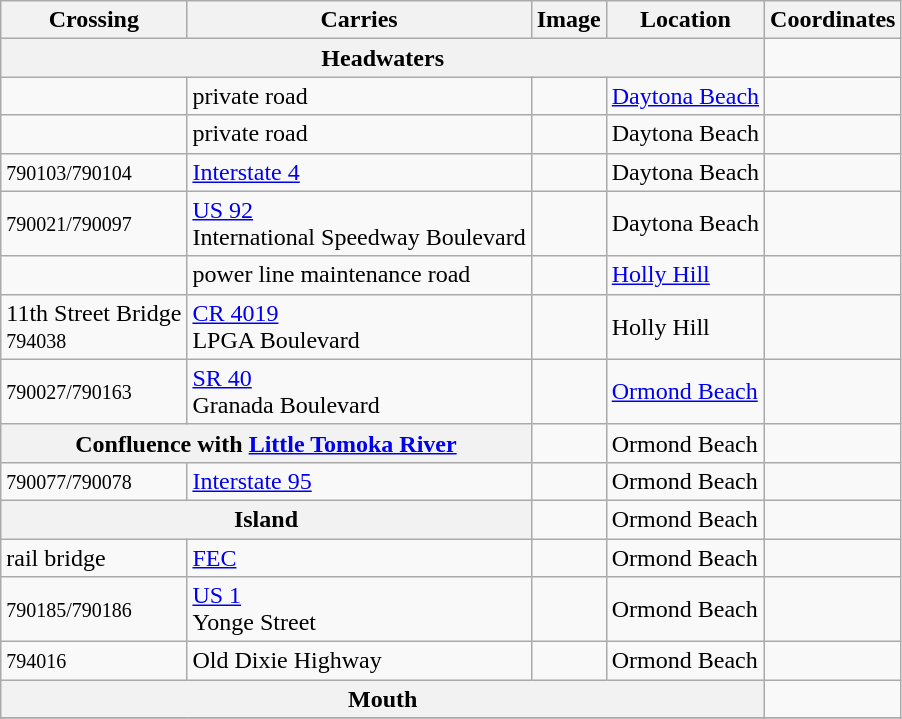<table class=wikitable>
<tr>
<th>Crossing</th>
<th>Carries</th>
<th>Image</th>
<th>Location</th>
<th>Coordinates</th>
</tr>
<tr>
<th colspan=4>Headwaters</th>
<td></td>
</tr>
<tr>
<td></td>
<td>private road</td>
<td></td>
<td><a href='#'>Daytona Beach</a></td>
<td></td>
</tr>
<tr>
<td></td>
<td>private road</td>
<td></td>
<td>Daytona Beach</td>
<td></td>
</tr>
<tr>
<td><small>790103/790104</small></td>
<td> <a href='#'>Interstate 4</a></td>
<td></td>
<td>Daytona Beach</td>
<td></td>
</tr>
<tr>
<td><small>790021/790097</small></td>
<td> <a href='#'>US 92</a><br>International Speedway Boulevard</td>
<td></td>
<td>Daytona Beach</td>
<td></td>
</tr>
<tr>
<td></td>
<td>power line maintenance road</td>
<td></td>
<td><a href='#'>Holly Hill</a></td>
<td></td>
</tr>
<tr>
<td>11th Street Bridge<br><small>794038</small></td>
<td> <a href='#'>CR 4019</a><br>LPGA Boulevard</td>
<td></td>
<td>Holly Hill</td>
<td></td>
</tr>
<tr>
<td><small>790027/790163</small></td>
<td> <a href='#'>SR 40</a><br>Granada Boulevard</td>
<td></td>
<td><a href='#'>Ormond Beach</a></td>
<td></td>
</tr>
<tr>
<th colspan=2>Confluence with <a href='#'>Little Tomoka River</a></th>
<td></td>
<td>Ormond Beach</td>
<td></td>
</tr>
<tr>
<td><small>790077/790078</small></td>
<td> <a href='#'>Interstate 95</a></td>
<td></td>
<td>Ormond Beach</td>
<td></td>
</tr>
<tr>
<th colspan=2>Island</th>
<td></td>
<td>Ormond Beach</td>
<td></td>
</tr>
<tr>
<td>rail bridge</td>
<td><a href='#'>FEC</a></td>
<td></td>
<td>Ormond Beach</td>
<td></td>
</tr>
<tr>
<td><small>790185/790186</small></td>
<td> <a href='#'>US 1</a><br>Yonge Street</td>
<td></td>
<td>Ormond Beach</td>
<td></td>
</tr>
<tr>
<td><small>794016</small></td>
<td>Old Dixie Highway</td>
<td></td>
<td>Ormond Beach</td>
<td></td>
</tr>
<tr>
<th colspan=4>Mouth</th>
<td></td>
</tr>
<tr>
</tr>
</table>
